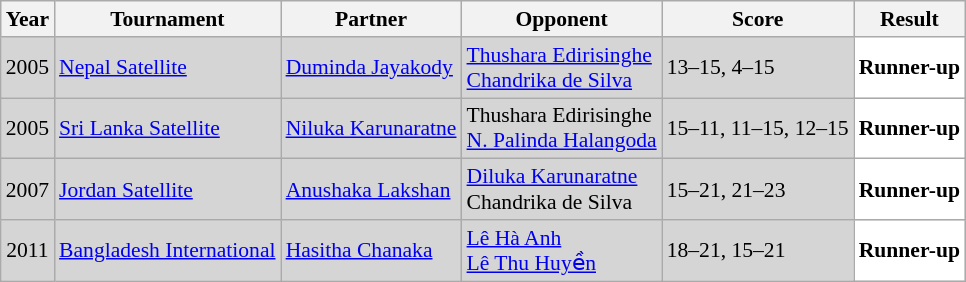<table class="sortable wikitable" style="font-size: 90%;">
<tr>
<th>Year</th>
<th>Tournament</th>
<th>Partner</th>
<th>Opponent</th>
<th>Score</th>
<th>Result</th>
</tr>
<tr style="background:#D5D5D5">
<td align="center">2005</td>
<td align="left"><a href='#'>Nepal Satellite</a></td>
<td align="left"> <a href='#'>Duminda Jayakody</a></td>
<td align="left"> <a href='#'>Thushara Edirisinghe</a> <br>  <a href='#'>Chandrika de Silva</a></td>
<td align="left">13–15, 4–15</td>
<td style="text-align:left; background:white"> <strong>Runner-up</strong></td>
</tr>
<tr style="background:#D5D5D5">
<td align="center">2005</td>
<td align="left"><a href='#'>Sri Lanka Satellite</a></td>
<td align="left"> <a href='#'>Niluka Karunaratne</a></td>
<td align="left"> Thushara Edirisinghe <br>  <a href='#'>N. Palinda Halangoda</a></td>
<td align="left">15–11, 11–15, 12–15</td>
<td style="text-align:left; background:white"> <strong>Runner-up</strong></td>
</tr>
<tr style="background:#D5D5D5">
<td align="center">2007</td>
<td align="left"><a href='#'>Jordan Satellite</a></td>
<td align="left"> <a href='#'>Anushaka Lakshan</a></td>
<td align="left"> <a href='#'>Diluka Karunaratne</a> <br>  Chandrika de Silva</td>
<td align="left">15–21, 21–23</td>
<td style="text-align:left; background:white"> <strong>Runner-up</strong></td>
</tr>
<tr style="background:#D5D5D5">
<td align="center">2011</td>
<td align="left"><a href='#'>Bangladesh International</a></td>
<td align="left"> <a href='#'>Hasitha Chanaka</a></td>
<td align="left"> <a href='#'>Lê Hà Anh</a> <br>  <a href='#'>Lê Thu Huyền</a></td>
<td align="left">18–21, 15–21</td>
<td style="text-align:left; background:white"> <strong>Runner-up</strong></td>
</tr>
</table>
